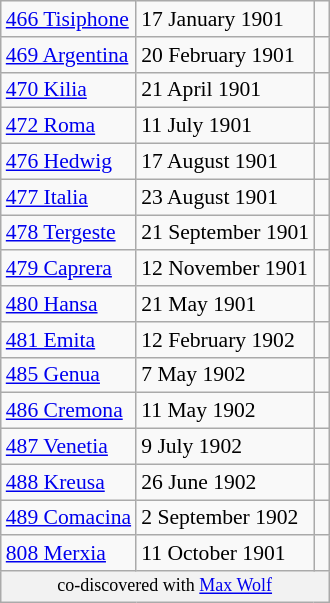<table class="wikitable floatright" style="font-size: 0.9em;">
<tr>
<td><a href='#'>466 Tisiphone</a></td>
<td>17 January 1901</td>
<td> </td>
</tr>
<tr>
<td><a href='#'>469 Argentina</a></td>
<td>20 February 1901</td>
<td></td>
</tr>
<tr>
<td><a href='#'>470 Kilia</a></td>
<td>21 April 1901</td>
<td></td>
</tr>
<tr>
<td><a href='#'>472 Roma</a></td>
<td>11 July 1901</td>
<td></td>
</tr>
<tr>
<td><a href='#'>476 Hedwig</a></td>
<td>17 August 1901</td>
<td></td>
</tr>
<tr>
<td><a href='#'>477 Italia</a></td>
<td>23 August 1901</td>
<td></td>
</tr>
<tr>
<td><a href='#'>478 Tergeste</a></td>
<td>21 September 1901</td>
<td></td>
</tr>
<tr>
<td><a href='#'>479 Caprera</a></td>
<td>12 November 1901</td>
<td></td>
</tr>
<tr>
<td><a href='#'>480 Hansa</a></td>
<td>21 May 1901</td>
<td> </td>
</tr>
<tr>
<td><a href='#'>481 Emita</a></td>
<td>12 February 1902</td>
<td></td>
</tr>
<tr>
<td><a href='#'>485 Genua</a></td>
<td>7 May 1902</td>
<td></td>
</tr>
<tr>
<td><a href='#'>486 Cremona</a></td>
<td>11 May 1902</td>
<td></td>
</tr>
<tr>
<td><a href='#'>487 Venetia</a></td>
<td>9 July 1902</td>
<td></td>
</tr>
<tr>
<td><a href='#'>488 Kreusa</a></td>
<td>26 June 1902</td>
<td> </td>
</tr>
<tr>
<td><a href='#'>489 Comacina</a></td>
<td>2 September 1902</td>
<td></td>
</tr>
<tr>
<td><a href='#'>808 Merxia</a></td>
<td>11 October 1901</td>
<td></td>
</tr>
<tr>
<th colspan=3 style="font-size: smaller; font-weight: normal;"> co-discovered with <a href='#'>Max Wolf</a></th>
</tr>
</table>
